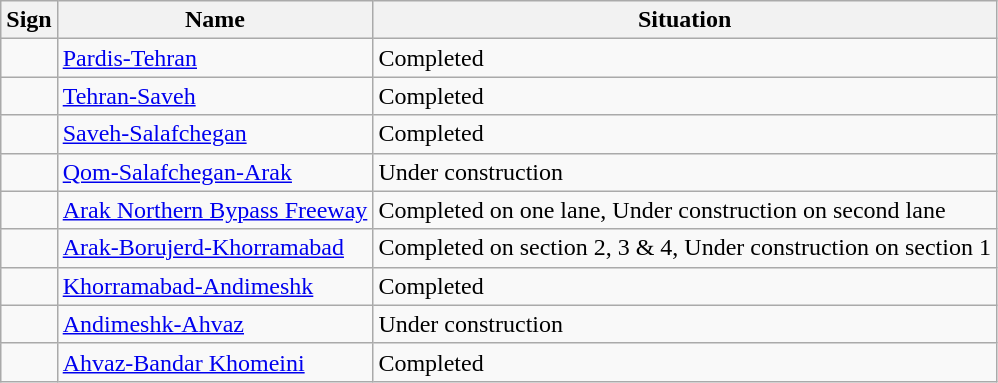<table class="wikitable">
<tr>
<th>Sign</th>
<th>Name</th>
<th>Situation</th>
</tr>
<tr>
<td></td>
<td><a href='#'>Pardis-Tehran</a></td>
<td>Completed</td>
</tr>
<tr>
<td></td>
<td><a href='#'>Tehran-Saveh</a></td>
<td>Completed</td>
</tr>
<tr>
<td></td>
<td><a href='#'>Saveh-Salafchegan</a></td>
<td>Completed</td>
</tr>
<tr>
<td></td>
<td><a href='#'>Qom-Salafchegan-Arak</a></td>
<td>Under construction</td>
</tr>
<tr>
<td></td>
<td><a href='#'>Arak Northern Bypass Freeway</a></td>
<td>Completed on one lane, Under construction on second lane</td>
</tr>
<tr>
<td></td>
<td><a href='#'>Arak-Borujerd-Khorramabad</a></td>
<td>Completed on section 2, 3 & 4, Under construction on section 1</td>
</tr>
<tr>
<td></td>
<td><a href='#'>Khorramabad-Andimeshk</a></td>
<td>Completed</td>
</tr>
<tr>
<td></td>
<td><a href='#'>Andimeshk-Ahvaz</a></td>
<td>Under construction</td>
</tr>
<tr>
<td></td>
<td><a href='#'>Ahvaz-Bandar Khomeini</a></td>
<td>Completed</td>
</tr>
</table>
